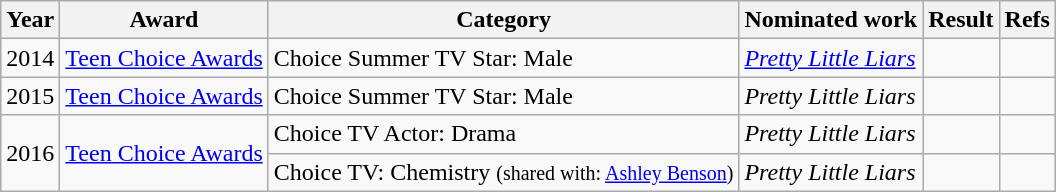<table class="wikitable">
<tr>
<th>Year</th>
<th>Award</th>
<th>Category</th>
<th>Nominated work</th>
<th>Result</th>
<th>Refs</th>
</tr>
<tr>
<td>2014</td>
<td><a href='#'>Teen Choice Awards</a></td>
<td>Choice Summer TV Star: Male</td>
<td><em><a href='#'>Pretty Little Liars</a></em></td>
<td></td>
<td style="text-align:center;"></td>
</tr>
<tr>
<td>2015</td>
<td><a href='#'>Teen Choice Awards</a></td>
<td>Choice Summer TV Star: Male</td>
<td><em>Pretty Little Liars</em></td>
<td></td>
<td style="text-align:center;"></td>
</tr>
<tr>
<td rowspan="2">2016</td>
<td rowspan="2"><a href='#'>Teen Choice Awards</a></td>
<td>Choice TV Actor: Drama</td>
<td><em>Pretty Little Liars</em></td>
<td></td>
<td style="text-align:center;"></td>
</tr>
<tr>
<td>Choice TV: Chemistry <small>(shared with: <a href='#'>Ashley Benson</a>)</small></td>
<td><em>Pretty Little Liars</em></td>
<td></td>
<td style="text-align:center;"></td>
</tr>
</table>
